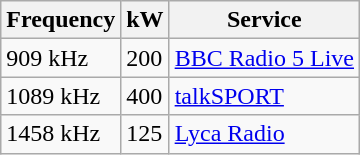<table class="wikitable sortable">
<tr>
<th>Frequency</th>
<th>kW</th>
<th>Service</th>
</tr>
<tr>
<td>909 kHz</td>
<td>200</td>
<td><a href='#'>BBC Radio 5 Live</a></td>
</tr>
<tr>
<td>1089 kHz</td>
<td>400</td>
<td><a href='#'>talkSPORT</a></td>
</tr>
<tr>
<td>1458 kHz</td>
<td>125</td>
<td><a href='#'>Lyca Radio</a></td>
</tr>
</table>
